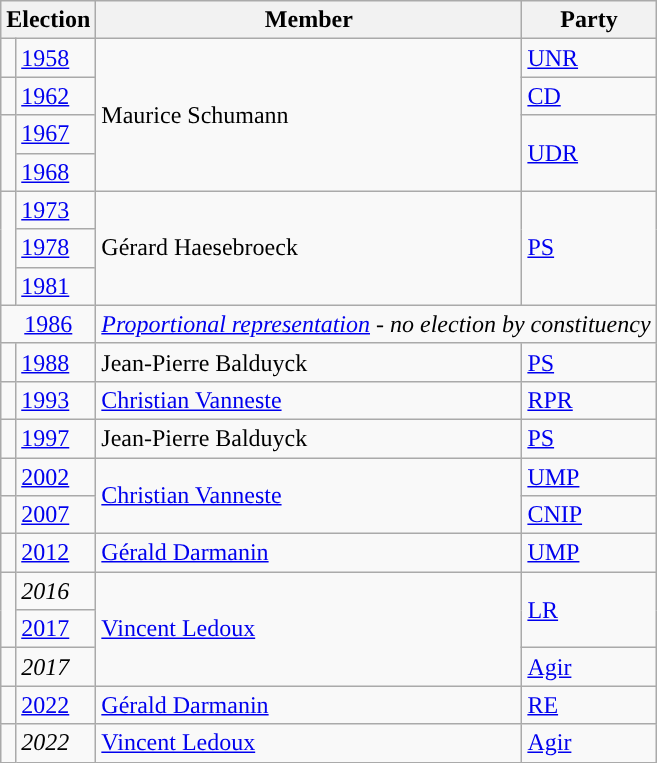<table class="wikitable">
<tr>
<th colspan="2">Election</th>
<th>Member</th>
<th>Party</th>
</tr>
<tr>
<td style="color:inherit;background-color: "></td>
<td><a href='#'>1958</a></td>
<td rowspan="4">Maurice Schumann</td>
<td><a href='#'>UNR</a></td>
</tr>
<tr>
<td style="color:inherit;background-color: "></td>
<td><a href='#'>1962</a></td>
<td><a href='#'>CD</a></td>
</tr>
<tr>
<td rowspan="2" style="background-color: "></td>
<td><a href='#'>1967</a></td>
<td rowspan="2"><a href='#'>UDR</a></td>
</tr>
<tr>
<td><a href='#'>1968</a></td>
</tr>
<tr>
<td rowspan="3" style="background-color: "></td>
<td><a href='#'>1973</a></td>
<td rowspan="3">Gérard Haesebroeck</td>
<td rowspan="3"><a href='#'>PS</a></td>
</tr>
<tr>
<td><a href='#'>1978</a></td>
</tr>
<tr>
<td><a href='#'>1981</a></td>
</tr>
<tr>
<td colspan="2" align="center"><a href='#'>1986</a></td>
<td colspan="2"><em><a href='#'>Proportional representation</a> - no election by constituency</em></td>
</tr>
<tr>
<td style="color:inherit;background-color: "></td>
<td><a href='#'>1988</a></td>
<td>Jean-Pierre Balduyck</td>
<td><a href='#'>PS</a></td>
</tr>
<tr>
<td style="color:inherit;background-color: "></td>
<td><a href='#'>1993</a></td>
<td><a href='#'>Christian Vanneste</a></td>
<td><a href='#'>RPR</a></td>
</tr>
<tr>
<td style="color:inherit;background-color: "></td>
<td><a href='#'>1997</a></td>
<td>Jean-Pierre Balduyck</td>
<td><a href='#'>PS</a></td>
</tr>
<tr>
<td style="color:inherit;background-color: "></td>
<td><a href='#'>2002</a></td>
<td rowspan="2"><a href='#'>Christian Vanneste</a></td>
<td><a href='#'>UMP</a></td>
</tr>
<tr>
<td style="color:inherit;background-color: "></td>
<td><a href='#'>2007</a></td>
<td><a href='#'>CNIP</a></td>
</tr>
<tr>
<td style="color:inherit;background-color: "></td>
<td><a href='#'>2012</a></td>
<td><a href='#'>Gérald Darmanin</a></td>
<td><a href='#'>UMP</a></td>
</tr>
<tr>
<td rowspan="2" style="background-color: "></td>
<td><em>2016</em></td>
<td rowspan="3"><a href='#'>Vincent Ledoux</a></td>
<td rowspan="2"><a href='#'>LR</a></td>
</tr>
<tr>
<td><a href='#'>2017</a></td>
</tr>
<tr>
<td style="color:inherit;background-color: "></td>
<td><em>2017</em></td>
<td><a href='#'>Agir</a></td>
</tr>
<tr>
<td style="color:inherit;background-color: "></td>
<td><a href='#'>2022</a></td>
<td><a href='#'>Gérald Darmanin</a></td>
<td><a href='#'>RE</a></td>
</tr>
<tr>
<td style="color:inherit;background-color: "></td>
<td><em>2022</em></td>
<td><a href='#'>Vincent Ledoux</a></td>
<td><a href='#'>Agir</a></td>
</tr>
</table>
